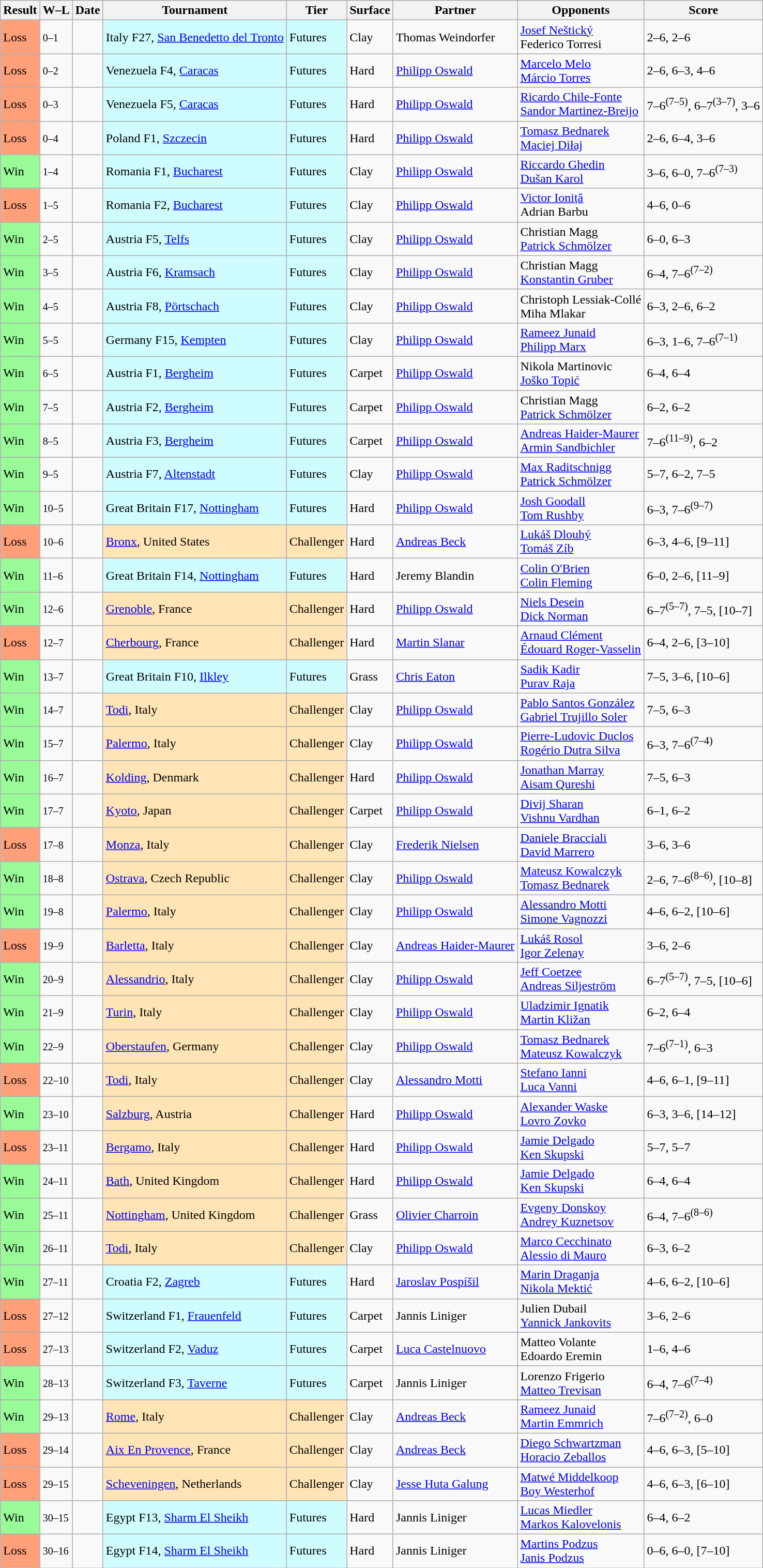<table class="sortable wikitable">
<tr>
<th>Result</th>
<th class="unsortable">W–L</th>
<th>Date</th>
<th>Tournament</th>
<th>Tier</th>
<th>Surface</th>
<th>Partner</th>
<th>Opponents</th>
<th class="unsortable">Score</th>
</tr>
<tr>
<td bgcolor=FFA07A>Loss</td>
<td><small>0–1</small></td>
<td></td>
<td style="background:#cffcff;">Italy F27, <a href='#'>San Benedetto del Tronto</a></td>
<td style="background:#cffcff;">Futures</td>
<td>Clay</td>
<td> Thomas Weindorfer</td>
<td> <a href='#'>Josef Neštický</a> <br>  Federico Torresi</td>
<td>2–6, 2–6</td>
</tr>
<tr>
<td bgcolor=FFA07A>Loss</td>
<td><small>0–2</small></td>
<td></td>
<td style="background:#cffcff;">Venezuela F4, <a href='#'>Caracas</a></td>
<td style="background:#cffcff;">Futures</td>
<td>Hard</td>
<td> <a href='#'>Philipp Oswald</a></td>
<td> <a href='#'>Marcelo Melo</a> <br>  <a href='#'>Márcio Torres</a></td>
<td>2–6, 6–3, 4–6</td>
</tr>
<tr>
<td bgcolor=FFA07A>Loss</td>
<td><small>0–3</small></td>
<td></td>
<td style="background:#cffcff;">Venezuela F5, <a href='#'>Caracas</a></td>
<td style="background:#cffcff;">Futures</td>
<td>Hard</td>
<td> <a href='#'>Philipp Oswald</a></td>
<td> <a href='#'>Ricardo Chile-Fonte</a> <br>  <a href='#'>Sandor Martinez-Breijo</a></td>
<td>7–6<sup>(7–5)</sup>, 6–7<sup>(3–7)</sup>, 3–6</td>
</tr>
<tr>
<td bgcolor=FFA07A>Loss</td>
<td><small>0–4</small></td>
<td></td>
<td style="background:#cffcff;">Poland F1, <a href='#'>Szczecin</a></td>
<td style="background:#cffcff;">Futures</td>
<td>Hard</td>
<td> <a href='#'>Philipp Oswald</a></td>
<td> <a href='#'>Tomasz Bednarek</a> <br>  <a href='#'>Maciej Diłaj</a></td>
<td>2–6, 6–4, 3–6</td>
</tr>
<tr>
<td bgcolor=98FB98>Win</td>
<td><small>1–4</small></td>
<td></td>
<td style="background:#cffcff;">Romania F1, <a href='#'>Bucharest</a></td>
<td style="background:#cffcff;">Futures</td>
<td>Clay</td>
<td> <a href='#'>Philipp Oswald</a></td>
<td> <a href='#'>Riccardo Ghedin</a> <br>  <a href='#'>Dušan Karol</a></td>
<td>3–6, 6–0, 7–6<sup>(7–3)</sup></td>
</tr>
<tr>
<td bgcolor=FFA07A>Loss</td>
<td><small>1–5</small></td>
<td></td>
<td style="background:#cffcff;">Romania F2, <a href='#'>Bucharest</a></td>
<td style="background:#cffcff;">Futures</td>
<td>Clay</td>
<td> <a href='#'>Philipp Oswald</a></td>
<td> <a href='#'>Victor Ioniță</a> <br>  Adrian Barbu</td>
<td>4–6, 0–6</td>
</tr>
<tr>
<td bgcolor=98FB98>Win</td>
<td><small>2–5</small></td>
<td></td>
<td style="background:#cffcff;">Austria F5, <a href='#'>Telfs</a></td>
<td style="background:#cffcff;">Futures</td>
<td>Clay</td>
<td> <a href='#'>Philipp Oswald</a></td>
<td> Christian Magg <br>  <a href='#'>Patrick Schmölzer</a></td>
<td>6–0, 6–3</td>
</tr>
<tr>
<td bgcolor=98FB98>Win</td>
<td><small>3–5</small></td>
<td></td>
<td style="background:#cffcff;">Austria F6, <a href='#'>Kramsach</a></td>
<td style="background:#cffcff;">Futures</td>
<td>Clay</td>
<td> <a href='#'>Philipp Oswald</a></td>
<td> Christian Magg <br>  <a href='#'>Konstantin Gruber</a></td>
<td>6–4, 7–6<sup>(7–2)</sup></td>
</tr>
<tr>
<td bgcolor=98FB98>Win</td>
<td><small>4–5</small></td>
<td></td>
<td style="background:#cffcff;">Austria F8, <a href='#'>Pörtschach</a></td>
<td style="background:#cffcff;">Futures</td>
<td>Clay</td>
<td> <a href='#'>Philipp Oswald</a></td>
<td> Christoph Lessiak-Collé <br>  Miha Mlakar</td>
<td>6–3, 2–6, 6–2</td>
</tr>
<tr>
<td bgcolor=98FB98>Win</td>
<td><small>5–5</small></td>
<td></td>
<td style="background:#cffcff;">Germany F15, <a href='#'>Kempten</a></td>
<td style="background:#cffcff;">Futures</td>
<td>Clay</td>
<td> <a href='#'>Philipp Oswald</a></td>
<td> <a href='#'>Rameez Junaid</a> <br>  <a href='#'>Philipp Marx</a></td>
<td>6–3, 1–6, 7–6<sup>(7–1)</sup></td>
</tr>
<tr>
<td bgcolor=98FB98>Win</td>
<td><small>6–5</small></td>
<td></td>
<td style="background:#cffcff;">Austria F1, <a href='#'>Bergheim</a></td>
<td style="background:#cffcff;">Futures</td>
<td>Carpet</td>
<td> <a href='#'>Philipp Oswald</a></td>
<td> Nikola Martinovic <br>  <a href='#'>Joško Topić</a></td>
<td>6–4, 6–4</td>
</tr>
<tr>
<td bgcolor=98FB98>Win</td>
<td><small>7–5</small></td>
<td></td>
<td style="background:#cffcff;">Austria F2, <a href='#'>Bergheim</a></td>
<td style="background:#cffcff;">Futures</td>
<td>Carpet</td>
<td> <a href='#'>Philipp Oswald</a></td>
<td> Christian Magg <br>  <a href='#'>Patrick Schmölzer</a></td>
<td>6–2, 6–2</td>
</tr>
<tr>
<td bgcolor=98FB98>Win</td>
<td><small>8–5</small></td>
<td></td>
<td style="background:#cffcff;">Austria F3, <a href='#'>Bergheim</a></td>
<td style="background:#cffcff;">Futures</td>
<td>Carpet</td>
<td> <a href='#'>Philipp Oswald</a></td>
<td> <a href='#'>Andreas Haider-Maurer</a> <br>  <a href='#'>Armin Sandbichler</a></td>
<td>7–6<sup>(11–9)</sup>, 6–2</td>
</tr>
<tr>
<td bgcolor=98FB98>Win</td>
<td><small>9–5</small></td>
<td></td>
<td style="background:#cffcff;">Austria F7, <a href='#'>Altenstadt</a></td>
<td style="background:#cffcff;">Futures</td>
<td>Clay</td>
<td> <a href='#'>Philipp Oswald</a></td>
<td> <a href='#'>Max Raditschnigg</a> <br>  <a href='#'>Patrick Schmölzer</a></td>
<td>5–7, 6–2, 7–5</td>
</tr>
<tr>
<td bgcolor=98FB98>Win</td>
<td><small>10–5</small></td>
<td></td>
<td style="background:#cffcff;">Great Britain F17, <a href='#'>Nottingham</a></td>
<td style="background:#cffcff;">Futures</td>
<td>Hard</td>
<td> <a href='#'>Philipp Oswald</a></td>
<td> <a href='#'>Josh Goodall</a> <br>  <a href='#'>Tom Rushby</a></td>
<td>6–3, 7–6<sup>(9–7)</sup></td>
</tr>
<tr>
<td bgcolor=FFA07A>Loss</td>
<td><small>10–6</small></td>
<td></td>
<td style="background:moccasin;"><a href='#'>Bronx</a>, United States</td>
<td style="background:moccasin;">Challenger</td>
<td>Hard</td>
<td> <a href='#'>Andreas Beck</a></td>
<td> <a href='#'>Lukáš Dlouhý</a> <br>  <a href='#'>Tomáš Zíb</a></td>
<td>6–3, 4–6, [9–11]</td>
</tr>
<tr>
<td bgcolor=98FB98>Win</td>
<td><small>11–6</small></td>
<td></td>
<td style="background:#cffcff;">Great Britain F14, <a href='#'>Nottingham</a></td>
<td style="background:#cffcff;">Futures</td>
<td>Hard</td>
<td> Jeremy Blandin</td>
<td> <a href='#'>Colin O'Brien</a> <br>  <a href='#'>Colin Fleming</a></td>
<td>6–0, 2–6, [11–9]</td>
</tr>
<tr>
<td bgcolor=98FB98>Win</td>
<td><small>12–6</small></td>
<td></td>
<td style="background:moccasin;"><a href='#'>Grenoble</a>, France</td>
<td style="background:moccasin;">Challenger</td>
<td>Hard</td>
<td> <a href='#'>Philipp Oswald</a></td>
<td> <a href='#'>Niels Desein</a> <br>  <a href='#'>Dick Norman</a></td>
<td>6–7<sup>(5–7)</sup>, 7–5, [10–7]</td>
</tr>
<tr>
<td bgcolor=FFA07A>Loss</td>
<td><small>12–7</small></td>
<td></td>
<td style="background:moccasin;"><a href='#'>Cherbourg</a>, France</td>
<td style="background:moccasin;">Challenger</td>
<td>Hard</td>
<td> <a href='#'>Martin Slanar</a></td>
<td> <a href='#'>Arnaud Clément</a> <br>  <a href='#'>Édouard Roger-Vasselin</a></td>
<td>6–4, 2–6, [3–10]</td>
</tr>
<tr>
<td bgcolor=98FB98>Win</td>
<td><small>13–7</small></td>
<td></td>
<td style="background:#cffcff;">Great Britain F10, <a href='#'>Ilkley</a></td>
<td style="background:#cffcff;">Futures</td>
<td>Grass</td>
<td> <a href='#'>Chris Eaton</a></td>
<td> <a href='#'>Sadik Kadir</a> <br>  <a href='#'>Purav Raja</a></td>
<td>7–5, 3–6, [10–6]</td>
</tr>
<tr>
<td bgcolor=98FB98>Win</td>
<td><small>14–7</small></td>
<td></td>
<td style="background:moccasin;"><a href='#'>Todi</a>, Italy</td>
<td style="background:moccasin;">Challenger</td>
<td>Clay</td>
<td> <a href='#'>Philipp Oswald</a></td>
<td> <a href='#'>Pablo Santos González</a> <br>  <a href='#'>Gabriel Trujillo Soler</a></td>
<td>7–5, 6–3</td>
</tr>
<tr>
<td bgcolor=98FB98>Win</td>
<td><small>15–7</small></td>
<td></td>
<td style="background:moccasin;"><a href='#'>Palermo</a>, Italy</td>
<td style="background:moccasin;">Challenger</td>
<td>Clay</td>
<td> <a href='#'>Philipp Oswald</a></td>
<td> <a href='#'>Pierre-Ludovic Duclos</a> <br>  <a href='#'>Rogério Dutra Silva</a></td>
<td>6–3, 7–6<sup>(7–4)</sup></td>
</tr>
<tr>
<td bgcolor=98FB98>Win</td>
<td><small>16–7</small></td>
<td></td>
<td style="background:moccasin;"><a href='#'>Kolding</a>, Denmark</td>
<td style="background:moccasin;">Challenger</td>
<td>Hard</td>
<td> <a href='#'>Philipp Oswald</a></td>
<td> <a href='#'>Jonathan Marray</a> <br>  <a href='#'>Aisam Qureshi</a></td>
<td>7–5, 6–3</td>
</tr>
<tr>
<td bgcolor=98FB98>Win</td>
<td><small>17–7</small></td>
<td></td>
<td style="background:moccasin;"><a href='#'>Kyoto</a>, Japan</td>
<td style="background:moccasin;">Challenger</td>
<td>Carpet</td>
<td> <a href='#'>Philipp Oswald</a></td>
<td> <a href='#'>Divij Sharan</a> <br>  <a href='#'>Vishnu Vardhan</a></td>
<td>6–1, 6–2</td>
</tr>
<tr>
<td bgcolor=FFA07A>Loss</td>
<td><small>17–8</small></td>
<td></td>
<td style="background:moccasin;"><a href='#'>Monza</a>, Italy</td>
<td style="background:moccasin;">Challenger</td>
<td>Clay</td>
<td> <a href='#'>Frederik Nielsen</a></td>
<td> <a href='#'>Daniele Bracciali</a> <br>  <a href='#'>David Marrero</a></td>
<td>3–6, 3–6</td>
</tr>
<tr>
<td bgcolor=98FB98>Win</td>
<td><small>18–8</small></td>
<td></td>
<td style="background:moccasin;"><a href='#'>Ostrava</a>, Czech Republic</td>
<td style="background:moccasin;">Challenger</td>
<td>Clay</td>
<td> <a href='#'>Philipp Oswald</a></td>
<td> <a href='#'>Mateusz Kowalczyk</a> <br>  <a href='#'>Tomasz Bednarek</a></td>
<td>2–6, 7–6<sup>(8–6)</sup>, [10–8]</td>
</tr>
<tr>
<td bgcolor=98FB98>Win</td>
<td><small>19–8</small></td>
<td></td>
<td style="background:moccasin;"><a href='#'>Palermo</a>, Italy</td>
<td style="background:moccasin;">Challenger</td>
<td>Clay</td>
<td> <a href='#'>Philipp Oswald</a></td>
<td> <a href='#'>Alessandro Motti</a> <br>  <a href='#'>Simone Vagnozzi</a></td>
<td>4–6, 6–2, [10–6]</td>
</tr>
<tr>
<td bgcolor=FFA07A>Loss</td>
<td><small>19–9</small></td>
<td></td>
<td style="background:moccasin;"><a href='#'>Barletta</a>, Italy</td>
<td style="background:moccasin;">Challenger</td>
<td>Clay</td>
<td> <a href='#'>Andreas Haider-Maurer</a></td>
<td> <a href='#'>Lukáš Rosol</a> <br>  <a href='#'>Igor Zelenay</a></td>
<td>3–6, 2–6</td>
</tr>
<tr>
<td bgcolor=98FB98>Win</td>
<td><small>20–9</small></td>
<td></td>
<td style="background:moccasin;"><a href='#'>Alessandrio</a>, Italy</td>
<td style="background:moccasin;">Challenger</td>
<td>Clay</td>
<td> <a href='#'>Philipp Oswald</a></td>
<td> <a href='#'>Jeff Coetzee</a> <br>  <a href='#'>Andreas Siljeström</a></td>
<td>6–7<sup>(5–7)</sup>, 7–5, [10–6]</td>
</tr>
<tr>
<td bgcolor=98FB98>Win</td>
<td><small>21–9</small></td>
<td></td>
<td style="background:moccasin;"><a href='#'>Turin</a>, Italy</td>
<td style="background:moccasin;">Challenger</td>
<td>Clay</td>
<td> <a href='#'>Philipp Oswald</a></td>
<td> <a href='#'>Uladzimir Ignatik</a> <br>  <a href='#'>Martin Kližan</a></td>
<td>6–2, 6–4</td>
</tr>
<tr>
<td bgcolor=98FB98>Win</td>
<td><small>22–9</small></td>
<td></td>
<td style="background:moccasin;"><a href='#'>Oberstaufen</a>, Germany</td>
<td style="background:moccasin;">Challenger</td>
<td>Clay</td>
<td> <a href='#'>Philipp Oswald</a></td>
<td> <a href='#'>Tomasz Bednarek</a> <br>  <a href='#'>Mateusz Kowalczyk</a></td>
<td>7–6<sup>(7–1)</sup>, 6–3</td>
</tr>
<tr>
<td bgcolor=FFA07A>Loss</td>
<td><small>22–10</small></td>
<td></td>
<td style="background:moccasin;"><a href='#'>Todi</a>, Italy</td>
<td style="background:moccasin;">Challenger</td>
<td>Clay</td>
<td> <a href='#'>Alessandro Motti</a></td>
<td> <a href='#'>Stefano Ianni</a> <br>  <a href='#'>Luca Vanni</a></td>
<td>4–6, 6–1, [9–11]</td>
</tr>
<tr>
<td bgcolor=98FB98>Win</td>
<td><small>23–10</small></td>
<td></td>
<td style="background:moccasin;"><a href='#'>Salzburg</a>, Austria</td>
<td style="background:moccasin;">Challenger</td>
<td>Hard</td>
<td> <a href='#'>Philipp Oswald</a></td>
<td> <a href='#'>Alexander Waske</a> <br>  <a href='#'>Lovro Zovko</a></td>
<td>6–3, 3–6, [14–12]</td>
</tr>
<tr>
<td bgcolor=FFA07A>Loss</td>
<td><small>23–11</small></td>
<td></td>
<td style="background:moccasin;"><a href='#'>Bergamo</a>, Italy</td>
<td style="background:moccasin;">Challenger</td>
<td>Hard</td>
<td> <a href='#'>Philipp Oswald</a></td>
<td> <a href='#'>Jamie Delgado</a> <br>  <a href='#'>Ken Skupski</a></td>
<td>5–7, 5–7</td>
</tr>
<tr>
<td bgcolor=98FB98>Win</td>
<td><small>24–11</small></td>
<td></td>
<td style="background:moccasin;"><a href='#'>Bath</a>, United Kingdom</td>
<td style="background:moccasin;">Challenger</td>
<td>Hard</td>
<td> <a href='#'>Philipp Oswald</a></td>
<td> <a href='#'>Jamie Delgado</a> <br>  <a href='#'>Ken Skupski</a></td>
<td>6–4, 6–4</td>
</tr>
<tr>
<td bgcolor=98FB98>Win</td>
<td><small>25–11</small></td>
<td></td>
<td style="background:moccasin;"><a href='#'>Nottingham</a>, United Kingdom</td>
<td style="background:moccasin;">Challenger</td>
<td>Grass</td>
<td> <a href='#'>Olivier Charroin</a></td>
<td> <a href='#'>Evgeny Donskoy</a> <br>  <a href='#'>Andrey Kuznetsov</a></td>
<td>6–4, 7–6<sup>(8–6)</sup></td>
</tr>
<tr>
<td bgcolor=98FB98>Win</td>
<td><small>26–11</small></td>
<td></td>
<td style="background:moccasin;"><a href='#'>Todi</a>, Italy</td>
<td style="background:moccasin;">Challenger</td>
<td>Clay</td>
<td> <a href='#'>Philipp Oswald</a></td>
<td> <a href='#'>Marco Cecchinato</a> <br>  <a href='#'>Alessio di Mauro</a></td>
<td>6–3, 6–2</td>
</tr>
<tr>
<td bgcolor=98FB98>Win</td>
<td><small>27–11</small></td>
<td></td>
<td style="background:#cffcff;">Croatia F2, <a href='#'>Zagreb</a></td>
<td style="background:#cffcff;">Futures</td>
<td>Hard</td>
<td> <a href='#'>Jaroslav Pospíšil</a></td>
<td> <a href='#'>Marin Draganja</a> <br>  <a href='#'>Nikola Mektić</a></td>
<td>4–6, 6–2, [10–6]</td>
</tr>
<tr>
<td bgcolor=FFA07A>Loss</td>
<td><small>27–12</small></td>
<td></td>
<td style="background:#cffcff;">Switzerland F1, <a href='#'>Frauenfeld</a></td>
<td style="background:#cffcff;">Futures</td>
<td>Carpet</td>
<td> Jannis Liniger</td>
<td> Julien Dubail <br>  <a href='#'>Yannick Jankovits</a></td>
<td>3–6, 2–6</td>
</tr>
<tr>
<td bgcolor=FFA07A>Loss</td>
<td><small>27–13</small></td>
<td></td>
<td style="background:#cffcff;">Switzerland F2, <a href='#'>Vaduz</a></td>
<td style="background:#cffcff;">Futures</td>
<td>Carpet</td>
<td> <a href='#'>Luca Castelnuovo</a></td>
<td> Matteo Volante <br>  Edoardo Eremin</td>
<td>1–6, 4–6</td>
</tr>
<tr>
<td bgcolor=98FB98>Win</td>
<td><small>28–13</small></td>
<td></td>
<td style="background:#cffcff;">Switzerland F3, <a href='#'>Taverne</a></td>
<td style="background:#cffcff;">Futures</td>
<td>Carpet</td>
<td> Jannis Liniger</td>
<td> Lorenzo Frigerio <br>  <a href='#'>Matteo Trevisan</a></td>
<td>6–4, 7–6<sup>(7–4)</sup></td>
</tr>
<tr>
<td bgcolor=98FB98>Win</td>
<td><small>29–13</small></td>
<td></td>
<td style="background:moccasin;"><a href='#'>Rome</a>, Italy</td>
<td style="background:moccasin;">Challenger</td>
<td>Clay</td>
<td> <a href='#'>Andreas Beck</a></td>
<td> <a href='#'>Rameez Junaid</a> <br>  <a href='#'>Martin Emmrich</a></td>
<td>7–6<sup>(7–2)</sup>, 6–0</td>
</tr>
<tr>
<td bgcolor=FFA07A>Loss</td>
<td><small>29–14</small></td>
<td></td>
<td style="background:moccasin;"><a href='#'>Aix En Provence</a>, France</td>
<td style="background:moccasin;">Challenger</td>
<td>Clay</td>
<td> <a href='#'>Andreas Beck</a></td>
<td> <a href='#'>Diego Schwartzman</a> <br>  <a href='#'>Horacio Zeballos</a></td>
<td>4–6, 6–3, [5–10]</td>
</tr>
<tr>
<td bgcolor=FFA07A>Loss</td>
<td><small>29–15</small></td>
<td></td>
<td style="background:moccasin;"><a href='#'>Scheveningen</a>, Netherlands</td>
<td style="background:moccasin;">Challenger</td>
<td>Clay</td>
<td> <a href='#'>Jesse Huta Galung</a></td>
<td> <a href='#'>Matwé Middelkoop</a> <br>  <a href='#'>Boy Westerhof</a></td>
<td>4–6, 6–3, [6–10]</td>
</tr>
<tr>
<td bgcolor=98FB98>Win</td>
<td><small>30–15</small></td>
<td></td>
<td style="background:#cffcff;">Egypt F13, <a href='#'>Sharm El Sheikh</a></td>
<td style="background:#cffcff;">Futures</td>
<td>Hard</td>
<td> Jannis Liniger</td>
<td> <a href='#'>Lucas Miedler</a> <br>  <a href='#'>Markos Kalovelonis</a></td>
<td>6–4, 6–2</td>
</tr>
<tr>
<td bgcolor=FFA07A>Loss</td>
<td><small>30–16</small></td>
<td></td>
<td style="background:#cffcff;">Egypt F14, <a href='#'>Sharm El Sheikh</a></td>
<td style="background:#cffcff;">Futures</td>
<td>Hard</td>
<td> Jannis Liniger</td>
<td> <a href='#'>Martins Podzus</a> <br>  <a href='#'>Janis Podzus</a></td>
<td>0–6, 6–0, [7–10]</td>
</tr>
</table>
